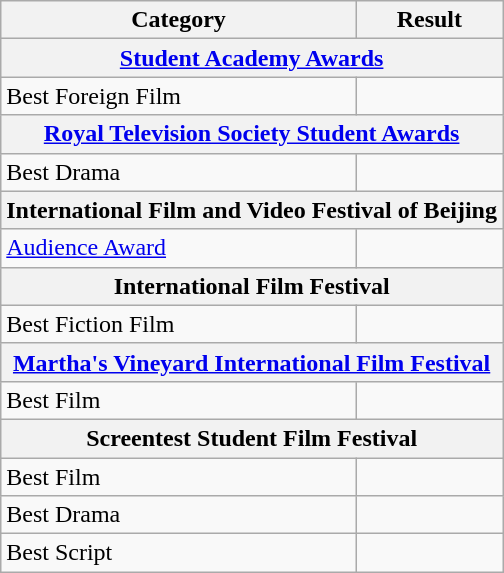<table class="wikitable">
<tr>
<th>Category</th>
<th>Result</th>
</tr>
<tr>
<th colspan="2"><a href='#'>Student Academy Awards</a></th>
</tr>
<tr>
<td>Best Foreign Film</td>
<td></td>
</tr>
<tr>
<th colspan="2"><a href='#'>Royal Television Society Student Awards</a></th>
</tr>
<tr>
<td>Best Drama</td>
<td></td>
</tr>
<tr>
<th colspan="2">International Film and Video Festival of Beijing</th>
</tr>
<tr>
<td><a href='#'>Audience Award</a></td>
<td></td>
</tr>
<tr>
<th colspan="2">International Film Festival</th>
</tr>
<tr>
<td>Best Fiction Film</td>
<td></td>
</tr>
<tr>
<th colspan="2"><a href='#'>Martha's Vineyard International Film Festival</a></th>
</tr>
<tr>
<td>Best Film</td>
<td></td>
</tr>
<tr>
<th colspan="2">Screentest Student Film Festival</th>
</tr>
<tr>
<td>Best Film</td>
<td></td>
</tr>
<tr>
<td>Best Drama</td>
<td></td>
</tr>
<tr>
<td>Best Script</td>
<td></td>
</tr>
</table>
